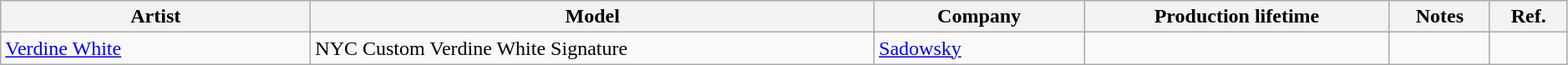<table class="wikitable sortable plainrowheaders" style="width:99%;">
<tr>
<th scope="col" style="width:15em;">Artist</th>
<th scope="col">Model</th>
<th scope="col" style="width:10em;">Company</th>
<th scope="col">Production lifetime</th>
<th scope="col" class="unsortable">Notes</th>
<th scope="col">Ref.</th>
</tr>
<tr>
<td><a href='#'>Verdine White</a></td>
<td>NYC Custom Verdine White Signature</td>
<td><a href='#'>Sadowsky</a></td>
<td></td>
<td></td>
<td></td>
</tr>
</table>
